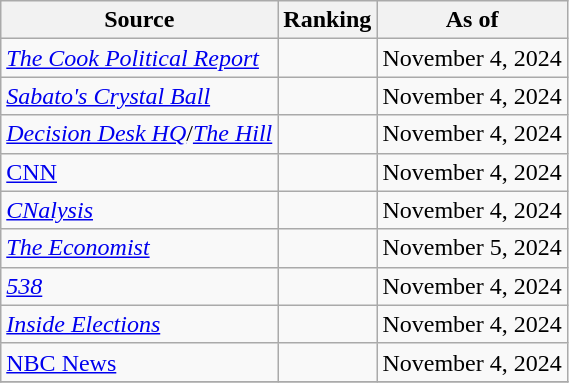<table class="wikitable sortable" style="text-align:center">
<tr>
<th>Source</th>
<th>Ranking</th>
<th>As of</th>
</tr>
<tr>
<td style="text-align:left"><em><a href='#'>The Cook Political Report</a></em></td>
<td></td>
<td>November 4, 2024</td>
</tr>
<tr>
<td style="text-align:left"><em><a href='#'>Sabato's Crystal Ball</a></em></td>
<td></td>
<td>November 4, 2024</td>
</tr>
<tr>
<td style="text-align:left"><em><a href='#'>Decision Desk HQ</a></em>/<em><a href='#'>The Hill</a></em></td>
<td></td>
<td>November 4, 2024</td>
</tr>
<tr>
<td style="text-align:left"><a href='#'>CNN</a></td>
<td></td>
<td>November 4, 2024</td>
</tr>
<tr>
<td align="left"><em><a href='#'>CNalysis</a></em></td>
<td></td>
<td>November 4, 2024</td>
</tr>
<tr>
<td style="text-align:left"><em><a href='#'>The Economist</a></em></td>
<td></td>
<td>November 5, 2024</td>
</tr>
<tr>
<td style="text-align:left"><em><a href='#'>538</a></em></td>
<td></td>
<td>November 4, 2024</td>
</tr>
<tr>
<td style="text-align:left"><em><a href='#'>Inside Elections</a></em></td>
<td></td>
<td>November 4, 2024</td>
</tr>
<tr>
<td align="left"><a href='#'>NBC News</a></td>
<td></td>
<td>November 4, 2024</td>
</tr>
<tr>
</tr>
</table>
